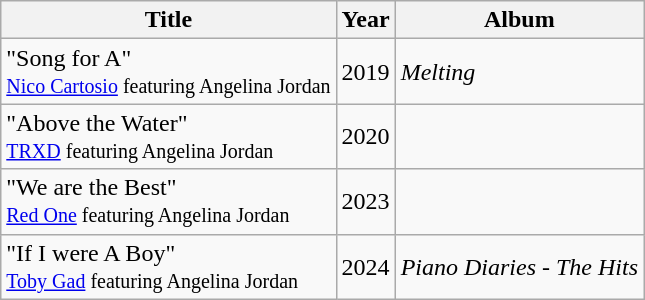<table class="wikitable">
<tr>
<th>Title</th>
<th>Year</th>
<th>Album</th>
</tr>
<tr>
<td>"Song for A"<br><small><a href='#'>Nico Cartosio</a> featuring Angelina Jordan</small></td>
<td>2019</td>
<td><em>Melting</em></td>
</tr>
<tr>
<td>"Above the Water"<br><small><a href='#'>TRXD</a> featuring Angelina Jordan</small></td>
<td>2020</td>
<td></td>
</tr>
<tr>
<td>"We are the Best"<br><small><a href='#'>Red One</a> featuring Angelina Jordan</small></td>
<td>2023</td>
<td></td>
</tr>
<tr>
<td>"If I were A Boy"<br><small><a href='#'>Toby Gad</a> featuring Angelina Jordan</small></td>
<td>2024</td>
<td><em>Piano Diaries - The Hits</em></td>
</tr>
</table>
